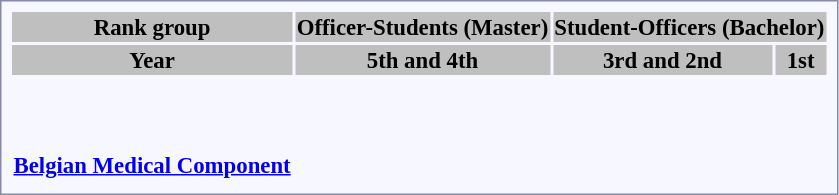<table style="border:1px solid #8888aa; background-color:#f7f8ff; padding:5px; font-size:95%; margin: 0px 12px 12px 0px; text-align:center">
<tr style="background:#bfbfbf;">
<th>Rank group</th>
<th>Officer-Students (Master)</th>
<th colspan=4>Student-Officers (Bachelor)</th>
</tr>
<tr style="background:#bfbfbf;">
<th>Year</th>
<th>5th and 4th</th>
<th>3rd and 2nd</th>
<th colspan=3>1st</th>
</tr>
<tr>
<td rowspan=4><strong></strong></td>
<td></td>
<td></td>
<td></td>
<td></td>
<td></td>
</tr>
<tr>
<td></td>
<td></td>
<td></td>
<td></td>
<td></td>
</tr>
<tr>
<td></td>
<td></td>
<td></td>
<td></td>
<td></td>
</tr>
<tr>
<td></td>
<td></td>
<td></td>
<td></td>
<td></td>
</tr>
<tr>
<td rowspan=4><strong></strong></td>
<td></td>
<td></td>
<td></td>
<td></td>
<td></td>
</tr>
<tr>
<td></td>
<td></td>
<td></td>
<td></td>
<td></td>
</tr>
<tr>
<td></td>
<td></td>
<td></td>
<td></td>
<td></td>
</tr>
<tr>
<td></td>
<td></td>
<td></td>
<td></td>
<td></td>
</tr>
<tr>
<td rowspan=4><strong></strong></td>
<td></td>
<td></td>
<td></td>
<td></td>
<td></td>
</tr>
<tr>
<td></td>
<td></td>
<td></td>
<td></td>
<td></td>
</tr>
<tr>
<td></td>
<td></td>
<td></td>
<td></td>
<td></td>
</tr>
<tr>
<td></td>
<td></td>
<td></td>
<td></td>
<td></td>
</tr>
<tr>
<td rowspan=4><strong> <a href='#'>Belgian Medical Component</a></strong></td>
<td></td>
<td></td>
<td></td>
<td></td>
<td></td>
</tr>
<tr>
<td></td>
<td></td>
<td></td>
<td></td>
<td></td>
</tr>
<tr>
<td></td>
<td></td>
<td></td>
<td></td>
<td></td>
</tr>
<tr>
<td></td>
<td></td>
<td></td>
<td></td>
<td></td>
</tr>
<tr>
</tr>
</table>
